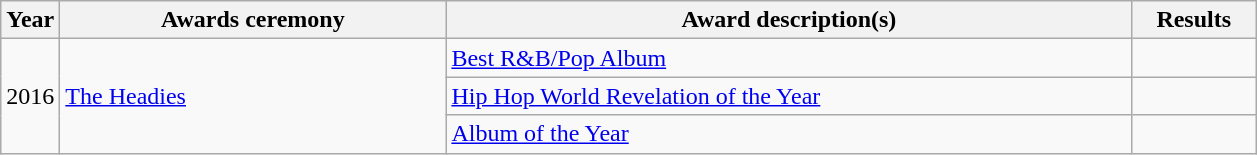<table class="wikitable">
<tr>
<th>Year</th>
<th width="250">Awards ceremony</th>
<th width="450">Award description(s)</th>
<th width="75">Results</th>
</tr>
<tr>
<td rowspan="3">2016</td>
<td rowspan="3"><a href='#'>The Headies</a></td>
<td><a href='#'>Best R&B/Pop Album</a></td>
<td></td>
</tr>
<tr>
<td><a href='#'>Hip Hop World Revelation of the Year</a></td>
<td></td>
</tr>
<tr>
<td><a href='#'>Album of the Year</a></td>
<td></td>
</tr>
</table>
